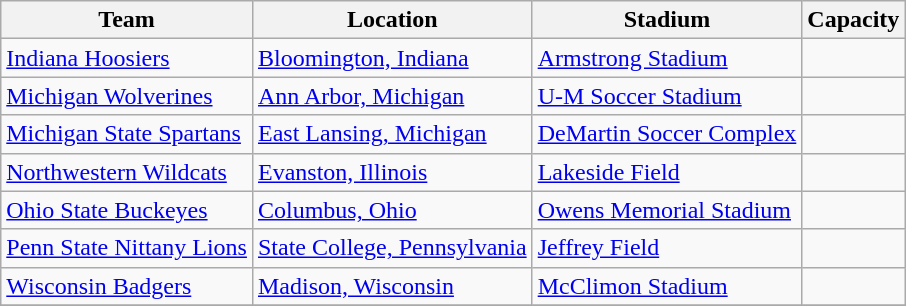<table class="wikitable sortable" style="text-align: left;">
<tr>
<th>Team</th>
<th>Location</th>
<th>Stadium</th>
<th>Capacity</th>
</tr>
<tr>
<td><a href='#'>Indiana Hoosiers</a></td>
<td><a href='#'>Bloomington, Indiana</a></td>
<td><a href='#'>Armstrong Stadium</a></td>
<td align="center"></td>
</tr>
<tr>
<td><a href='#'>Michigan Wolverines</a></td>
<td><a href='#'>Ann Arbor, Michigan</a></td>
<td><a href='#'>U-M Soccer Stadium</a></td>
<td align="center"></td>
</tr>
<tr>
<td><a href='#'>Michigan State Spartans</a></td>
<td><a href='#'>East Lansing, Michigan</a></td>
<td><a href='#'>DeMartin Soccer Complex</a></td>
<td align="center"></td>
</tr>
<tr>
<td><a href='#'>Northwestern Wildcats</a></td>
<td><a href='#'>Evanston, Illinois</a></td>
<td><a href='#'>Lakeside Field</a></td>
<td align="center"></td>
</tr>
<tr>
<td><a href='#'>Ohio State Buckeyes</a></td>
<td><a href='#'>Columbus, Ohio</a></td>
<td><a href='#'>Owens Memorial Stadium</a></td>
<td align="center"></td>
</tr>
<tr>
<td><a href='#'>Penn State Nittany Lions</a></td>
<td><a href='#'>State College, Pennsylvania</a></td>
<td><a href='#'>Jeffrey Field</a></td>
<td align="center"></td>
</tr>
<tr>
<td><a href='#'>Wisconsin Badgers</a></td>
<td><a href='#'>Madison, Wisconsin</a></td>
<td><a href='#'>McClimon Stadium</a></td>
<td align="center"></td>
</tr>
<tr>
</tr>
</table>
